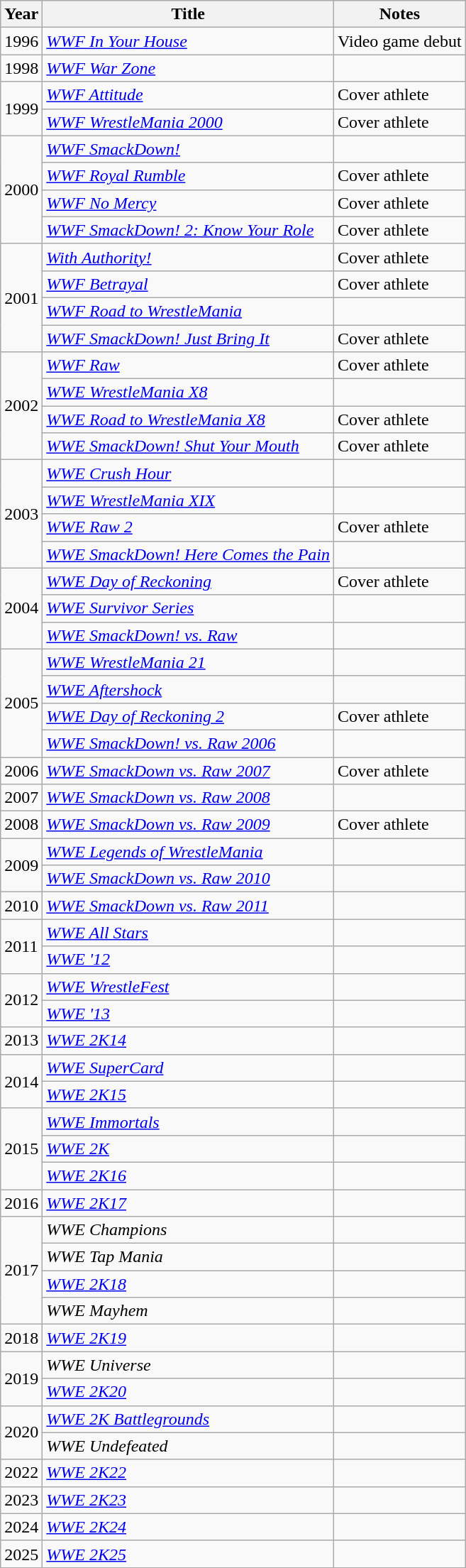<table class="wikitable sortable">
<tr>
<th>Year</th>
<th>Title</th>
<th>Notes</th>
</tr>
<tr>
<td>1996</td>
<td><em><a href='#'>WWF In Your House</a></em></td>
<td>Video game debut</td>
</tr>
<tr>
<td>1998</td>
<td><em><a href='#'>WWF War Zone</a></em></td>
<td></td>
</tr>
<tr>
<td rowspan="2">1999</td>
<td><em><a href='#'>WWF Attitude</a></em></td>
<td>Cover athlete</td>
</tr>
<tr>
<td><em><a href='#'>WWF WrestleMania 2000</a></em></td>
<td>Cover athlete</td>
</tr>
<tr>
<td rowspan="4">2000</td>
<td><em><a href='#'>WWF SmackDown!</a></em></td>
<td></td>
</tr>
<tr>
<td><em><a href='#'>WWF Royal Rumble</a></em></td>
<td>Cover athlete</td>
</tr>
<tr>
<td><em><a href='#'>WWF No Mercy</a></em></td>
<td>Cover athlete</td>
</tr>
<tr>
<td><em><a href='#'>WWF SmackDown! 2: Know Your Role</a></em></td>
<td>Cover athlete</td>
</tr>
<tr>
<td rowspan="4">2001</td>
<td><em><a href='#'>With Authority!</a></em></td>
<td>Cover athlete</td>
</tr>
<tr>
<td><em><a href='#'>WWF Betrayal</a></em></td>
<td>Cover athlete</td>
</tr>
<tr>
<td><em><a href='#'>WWF Road to WrestleMania</a></em></td>
<td></td>
</tr>
<tr>
<td><em><a href='#'>WWF SmackDown! Just Bring It</a></em></td>
<td>Cover athlete</td>
</tr>
<tr>
<td rowspan="4">2002</td>
<td><em><a href='#'>WWF Raw</a></em></td>
<td>Cover athlete</td>
</tr>
<tr>
<td><em><a href='#'>WWE WrestleMania X8</a></em></td>
<td></td>
</tr>
<tr>
<td><em><a href='#'>WWE Road to WrestleMania X8</a></em></td>
<td>Cover athlete</td>
</tr>
<tr>
<td><em><a href='#'>WWE SmackDown! Shut Your Mouth</a></em></td>
<td>Cover athlete</td>
</tr>
<tr>
<td rowspan="4">2003</td>
<td><em><a href='#'>WWE Crush Hour</a></em></td>
<td></td>
</tr>
<tr>
<td><em><a href='#'>WWE WrestleMania XIX</a></em></td>
<td></td>
</tr>
<tr>
<td><em><a href='#'>WWE Raw 2</a></em></td>
<td>Cover athlete</td>
</tr>
<tr>
<td><em><a href='#'>WWE SmackDown! Here Comes the Pain</a></em></td>
<td></td>
</tr>
<tr>
<td rowspan="3">2004</td>
<td><em><a href='#'>WWE Day of Reckoning</a></em></td>
<td>Cover athlete</td>
</tr>
<tr>
<td><em><a href='#'>WWE Survivor Series</a></em></td>
<td></td>
</tr>
<tr>
<td><em><a href='#'>WWE SmackDown! vs. Raw</a></em></td>
<td></td>
</tr>
<tr>
<td rowspan="4">2005</td>
<td><em><a href='#'>WWE WrestleMania 21</a></em></td>
<td></td>
</tr>
<tr>
<td><em><a href='#'>WWE Aftershock</a></em></td>
<td></td>
</tr>
<tr>
<td><em><a href='#'>WWE Day of Reckoning 2</a></em></td>
<td>Cover athlete</td>
</tr>
<tr>
<td><em><a href='#'>WWE SmackDown! vs. Raw 2006</a></em></td>
<td></td>
</tr>
<tr>
<td>2006</td>
<td><em><a href='#'>WWE SmackDown vs. Raw 2007</a></em></td>
<td>Cover athlete</td>
</tr>
<tr>
<td>2007</td>
<td><em><a href='#'>WWE SmackDown vs. Raw 2008</a></em></td>
<td></td>
</tr>
<tr>
<td>2008</td>
<td><em><a href='#'>WWE SmackDown vs. Raw 2009</a></em></td>
<td>Cover athlete</td>
</tr>
<tr>
<td rowspan="2">2009</td>
<td><em><a href='#'>WWE Legends of WrestleMania</a></em></td>
<td></td>
</tr>
<tr>
<td><em><a href='#'>WWE SmackDown vs. Raw 2010</a></em></td>
<td></td>
</tr>
<tr>
<td>2010</td>
<td><em><a href='#'>WWE SmackDown vs. Raw 2011</a></em></td>
<td></td>
</tr>
<tr>
<td rowspan="2">2011</td>
<td><em><a href='#'>WWE All Stars</a></em></td>
<td></td>
</tr>
<tr>
<td><em><a href='#'>WWE '12</a></em></td>
<td></td>
</tr>
<tr>
<td rowspan="2">2012</td>
<td><em><a href='#'>WWE WrestleFest</a></em></td>
<td></td>
</tr>
<tr>
<td><em><a href='#'>WWE '13</a></em></td>
<td></td>
</tr>
<tr>
<td>2013</td>
<td><em><a href='#'>WWE 2K14</a></em></td>
<td></td>
</tr>
<tr>
<td rowspan="2">2014</td>
<td><em><a href='#'>WWE SuperCard</a></em></td>
<td></td>
</tr>
<tr>
<td><em><a href='#'>WWE 2K15</a></em></td>
<td></td>
</tr>
<tr>
<td rowspan="3">2015</td>
<td><em><a href='#'>WWE Immortals</a></em></td>
<td></td>
</tr>
<tr>
<td><em><a href='#'>WWE 2K</a></em></td>
<td></td>
</tr>
<tr>
<td><em><a href='#'>WWE 2K16</a></em></td>
<td></td>
</tr>
<tr>
<td>2016</td>
<td><em><a href='#'>WWE 2K17</a></em></td>
<td></td>
</tr>
<tr>
<td rowspan="4">2017</td>
<td><em>WWE Champions</em></td>
<td></td>
</tr>
<tr>
<td><em>WWE Tap Mania</em></td>
<td></td>
</tr>
<tr>
<td><em><a href='#'>WWE 2K18</a></em></td>
<td></td>
</tr>
<tr>
<td><em>WWE Mayhem</em></td>
<td></td>
</tr>
<tr>
<td>2018</td>
<td><em><a href='#'>WWE 2K19</a></em></td>
<td></td>
</tr>
<tr>
<td rowspan="2">2019</td>
<td><em>WWE Universe</em></td>
<td></td>
</tr>
<tr>
<td><em><a href='#'>WWE 2K20</a></em></td>
<td></td>
</tr>
<tr>
<td rowspan="2">2020</td>
<td><em><a href='#'>WWE 2K Battlegrounds</a></em></td>
<td></td>
</tr>
<tr>
<td><em>WWE Undefeated</em></td>
<td></td>
</tr>
<tr>
<td>2022</td>
<td><em><a href='#'>WWE 2K22</a></em></td>
<td></td>
</tr>
<tr>
<td>2023</td>
<td><em><a href='#'>WWE 2K23</a></em></td>
<td></td>
</tr>
<tr>
<td>2024</td>
<td><em><a href='#'>WWE 2K24</a></em></td>
<td></td>
</tr>
<tr>
<td>2025</td>
<td><em><a href='#'>WWE 2K25</a></em></td>
<td></td>
</tr>
</table>
